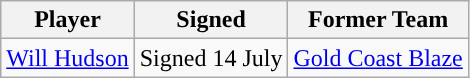<table class="wikitable sortable sortable">
<tr>
<th>Player</th>
<th>Signed</th>
<th>Former Team</th>
</tr>
<tr style="text-align: center">
<td><a href='#'>Will Hudson</a></td>
<td>Signed 14 July</td>
<td><a href='#'>Gold Coast Blaze</a></td>
</tr>
</table>
